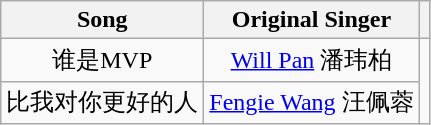<table class="wikitable" style="text-align:center;">
<tr>
<th>Song</th>
<th>Original Singer</th>
<th></th>
</tr>
<tr>
<td>谁是MVP</td>
<td><a href='#'>Will Pan</a> 潘玮柏</td>
</tr>
<tr>
<td>比我对你更好的人</td>
<td><a href='#'>Fengie Wang</a> 汪佩蓉</td>
</tr>
</table>
